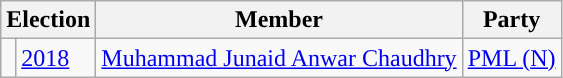<table class="wikitable">
<tr>
<th colspan="2">Election</th>
<th>Member</th>
<th>Party</th>
</tr>
<tr>
<td style="background-color: "></td>
<td><a href='#'>2018</a></td>
<td><a href='#'>Muhammad Junaid Anwar Chaudhry</a></td>
<td><a href='#'>PML (N)</a></td>
</tr>
</table>
